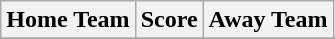<table class="wikitable" style="text-align: center">
<tr>
<th>Home Team</th>
<th>Score</th>
<th>Away Team</th>
</tr>
<tr>
</tr>
</table>
